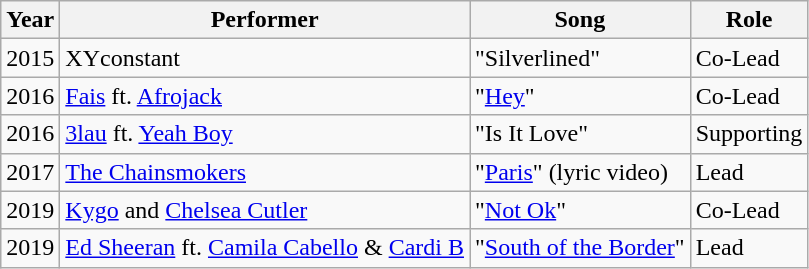<table class="wikitable">
<tr>
<th>Year</th>
<th>Performer</th>
<th>Song</th>
<th>Role</th>
</tr>
<tr>
<td>2015</td>
<td>XYconstant</td>
<td>"Silverlined"</td>
<td>Co-Lead</td>
</tr>
<tr>
<td>2016</td>
<td><a href='#'>Fais</a> ft. <a href='#'>Afrojack</a></td>
<td>"<a href='#'>Hey</a>"</td>
<td>Co-Lead</td>
</tr>
<tr>
<td>2016</td>
<td><a href='#'>3lau</a> ft. <a href='#'>Yeah Boy</a></td>
<td>"Is It Love"</td>
<td>Supporting</td>
</tr>
<tr>
<td>2017</td>
<td><a href='#'>The Chainsmokers</a></td>
<td>"<a href='#'>Paris</a>" (lyric video)</td>
<td>Lead</td>
</tr>
<tr>
<td>2019</td>
<td><a href='#'>Kygo</a> and <a href='#'>Chelsea Cutler</a></td>
<td>"<a href='#'>Not Ok</a>"</td>
<td>Co-Lead</td>
</tr>
<tr>
<td>2019</td>
<td><a href='#'>Ed Sheeran</a> ft. <a href='#'>Camila Cabello</a> & <a href='#'>Cardi B</a></td>
<td>"<a href='#'>South of the Border</a>"</td>
<td>Lead</td>
</tr>
</table>
